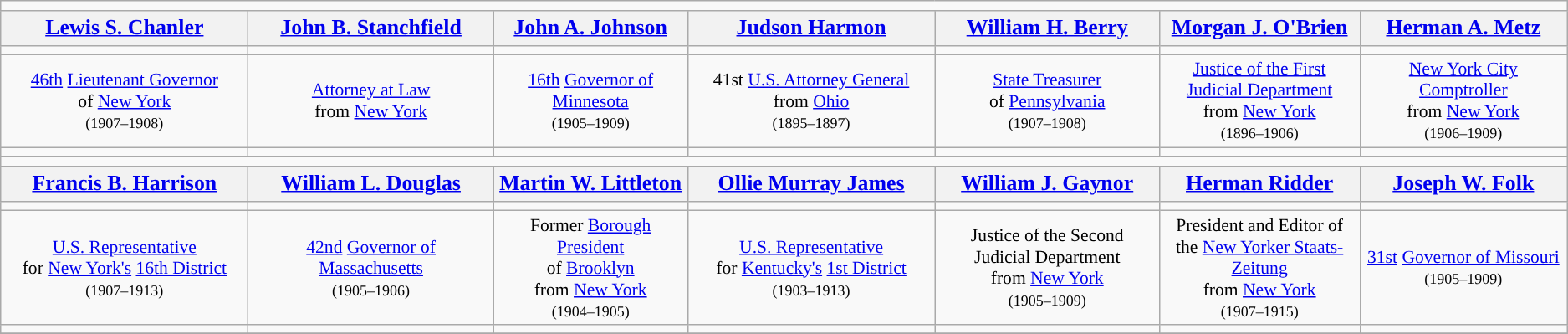<table class="wikitable" style="font-size:90%">
<tr>
<td colspan="7" style="text-align:center; width:1313px; font-size:120%; color:white; background:"></td>
</tr>
<tr>
<th scope="col" style="width:3em; font-size:120%;"><a href='#'>Lewis S. Chanler</a></th>
<th scope="col" style="width:3em; font-size:120%;"><a href='#'>John B. Stanchfield</a></th>
<th scope="col" style="width:3em; font-size:120%;"><a href='#'>John A. Johnson</a></th>
<th scope="col" style="width:3em; font-size:120%;"><a href='#'>Judson Harmon</a></th>
<th scope="col" style="width:3em; font-size:120%;"><a href='#'>William H. Berry</a></th>
<th scope="col" style="width:3em; font-size:120%;"><a href='#'>Morgan J. O'Brien</a></th>
<th scope="col" style="width:3em; font-size:120%;"><a href='#'>Herman A. Metz</a></th>
</tr>
<tr>
<td></td>
<td></td>
<td></td>
<td></td>
<td></td>
<td></td>
<td></td>
</tr>
<tr style="text-align:center">
<td><a href='#'>46th</a> <a href='#'>Lieutenant Governor</a><br>of <a href='#'>New York</a><br><small>(1907–1908)</small></td>
<td><a href='#'>Attorney at Law</a><br>from <a href='#'>New York</a></td>
<td><a href='#'>16th</a> <a href='#'>Governor of Minnesota</a><br><small>(1905–1909)</small></td>
<td>41st <a href='#'>U.S. Attorney General</a><br>from <a href='#'>Ohio</a><br><small>(1895–1897)</small></td>
<td><a href='#'>State Treasurer</a><br>of <a href='#'>Pennsylvania</a><br><small>(1907–1908)</small></td>
<td><a href='#'>Justice of the First<br>Judicial Department</a><br>from <a href='#'>New York</a><br><small>(1896–1906)</small></td>
<td><a href='#'>New York City Comptroller</a><br>from <a href='#'>New York</a><br><small>(1906–1909)</small></td>
</tr>
<tr style="text-align:center">
<td></td>
<td></td>
<td></td>
<td></td>
<td></td>
<td></td>
<td></td>
</tr>
<tr>
<td colspan="7" style="text-align:center; width:1313px; font-size:120%; color:white; background:"></td>
</tr>
<tr>
<th scope="col" style="width:3em; font-size:120%;"><a href='#'>Francis B. Harrison</a></th>
<th scope="col" style="width:3em; font-size:120%;"><a href='#'>William L. Douglas</a></th>
<th scope="col" style="width:3em; font-size:120%;"><a href='#'>Martin W. Littleton</a></th>
<th scope="col" style="width:3em; font-size:120%;"><a href='#'>Ollie Murray James</a></th>
<th scope="col" style="width:3em; font-size:120%;"><a href='#'>William J. Gaynor</a></th>
<th scope="col" style="width:3em; font-size:120%;"><a href='#'>Herman Ridder</a></th>
<th scope="col" style="width:3em; font-size:120%;"><a href='#'>Joseph W. Folk</a></th>
</tr>
<tr>
<td></td>
<td></td>
<td></td>
<td></td>
<td></td>
<td></td>
<td></td>
</tr>
<tr style="text-align:center">
<td><a href='#'>U.S. Representative</a><br>for <a href='#'>New York's</a> <a href='#'>16th District</a><br><small>(1907–1913)</small></td>
<td><a href='#'>42nd</a> <a href='#'>Governor of Massachusetts</a><br><small>(1905–1906)</small></td>
<td>Former <a href='#'>Borough President</a><br>of <a href='#'>Brooklyn</a><br>from <a href='#'>New York</a><br><small>(1904–1905)</small></td>
<td><a href='#'>U.S. Representative</a><br>for <a href='#'>Kentucky's</a> <a href='#'>1st District</a><br><small>(1903–1913)</small></td>
<td>Justice of the Second<br>Judicial Department<br>from <a href='#'>New York</a><br><small>(1905–1909)</small></td>
<td>President and Editor of<br>the <a href='#'>New Yorker Staats-Zeitung</a><br>from <a href='#'>New York</a><br><small>(1907–1915)</small></td>
<td><a href='#'>31st</a> <a href='#'>Governor of Missouri</a><br><small>(1905–1909)</small></td>
</tr>
<tr style="text-align:center">
<td></td>
<td></td>
<td></td>
<td></td>
<td></td>
<td></td>
<td></td>
</tr>
<tr>
</tr>
</table>
